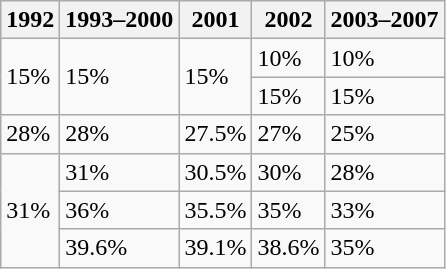<table class="wikitable">
<tr>
<th>1992</th>
<th>1993–2000</th>
<th>2001</th>
<th>2002</th>
<th>2003–2007</th>
</tr>
<tr>
<td rowspan="2">15%</td>
<td rowspan="2">15%</td>
<td rowspan="2">15%</td>
<td>10%</td>
<td>10%</td>
</tr>
<tr>
<td>15%</td>
<td>15%</td>
</tr>
<tr>
<td>28%</td>
<td>28%</td>
<td>27.5%</td>
<td>27%</td>
<td>25%</td>
</tr>
<tr>
<td rowspan="3">31%</td>
<td>31%</td>
<td>30.5%</td>
<td>30%</td>
<td>28%</td>
</tr>
<tr>
<td>36%</td>
<td>35.5%</td>
<td>35%</td>
<td>33%</td>
</tr>
<tr>
<td>39.6%</td>
<td>39.1%</td>
<td>38.6%</td>
<td>35%</td>
</tr>
</table>
